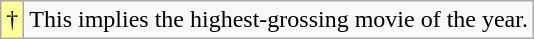<table class="wikitable">
<tr>
<td style="background-color:#FFFF99">†</td>
<td>This implies the highest-grossing movie of the year.</td>
</tr>
</table>
